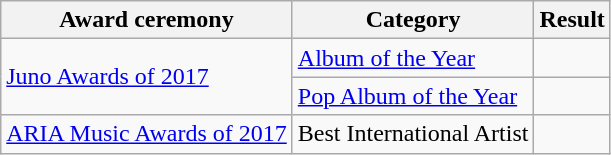<table class="wikitable">
<tr>
<th>Award ceremony</th>
<th>Category</th>
<th>Result</th>
</tr>
<tr>
<td rowspan=2><a href='#'>Juno Awards of 2017</a></td>
<td><a href='#'>Album of the Year</a></td>
<td></td>
</tr>
<tr>
<td><a href='#'>Pop Album of the Year</a></td>
<td></td>
</tr>
<tr>
<td><a href='#'>ARIA Music Awards of 2017</a></td>
<td>Best International Artist</td>
<td></td>
</tr>
</table>
